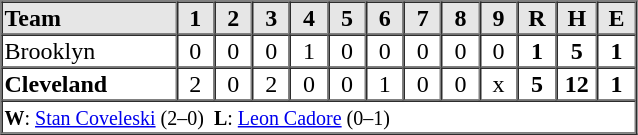<table border="1" cellspacing="0"  style="width:425px; margin-left:3em;">
<tr style="text-align:center; background:#e6e6e6;">
<th style="text-align:left; width:125px;">Team</th>
<th width=25>1</th>
<th width=25>2</th>
<th width=25>3</th>
<th width=25>4</th>
<th width=25>5</th>
<th width=25>6</th>
<th width=25>7</th>
<th width=25>8</th>
<th width=25>9</th>
<th width=25>R</th>
<th width=25>H</th>
<th width=25>E</th>
</tr>
<tr style="text-align:center;">
<td align=left>Brooklyn</td>
<td>0</td>
<td>0</td>
<td>0</td>
<td>1</td>
<td>0</td>
<td>0</td>
<td>0</td>
<td>0</td>
<td>0</td>
<td><strong>1</strong></td>
<td><strong>5</strong></td>
<td><strong>1</strong></td>
</tr>
<tr style="text-align:center;">
<td align=left><strong>Cleveland</strong></td>
<td>2</td>
<td>0</td>
<td>2</td>
<td>0</td>
<td>0</td>
<td>1</td>
<td>0</td>
<td>0</td>
<td>x</td>
<td><strong>5</strong></td>
<td><strong>12</strong></td>
<td><strong>1</strong></td>
</tr>
<tr style="text-align:left;">
<td colspan=13><small><strong>W</strong>: <a href='#'>Stan Coveleski</a> (2–0)  <strong>L</strong>: <a href='#'>Leon Cadore</a> (0–1)</small></td>
</tr>
</table>
